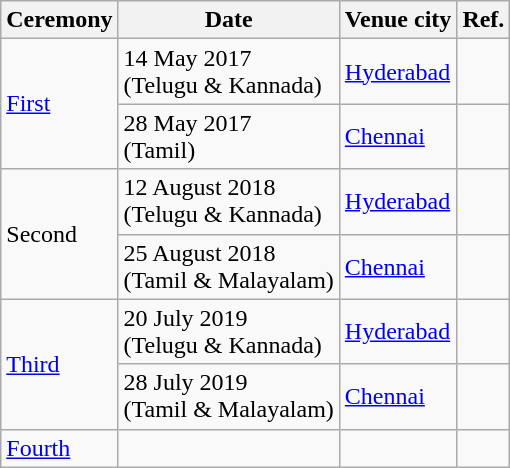<table class="sortable wikitable">
<tr>
<th>Ceremony</th>
<th>Date</th>
<th>Venue city</th>
<th>Ref.</th>
</tr>
<tr>
<td rowspan="2"><a href='#'>First</a></td>
<td>14 May 2017<br>(Telugu & Kannada)</td>
<td><a href='#'>Hyderabad</a></td>
<td></td>
</tr>
<tr>
<td>28 May 2017<br>(Tamil)</td>
<td><a href='#'>Chennai</a></td>
<td></td>
</tr>
<tr>
<td rowspan="2">Second</td>
<td>12 August 2018<br>(Telugu & Kannada)</td>
<td><a href='#'>Hyderabad</a></td>
<td></td>
</tr>
<tr>
<td>25 August 2018<br>(Tamil & Malayalam)</td>
<td><a href='#'>Chennai</a></td>
<td></td>
</tr>
<tr>
<td rowspan="2"><a href='#'>Third</a></td>
<td>20 July 2019<br>(Telugu & Kannada)</td>
<td><a href='#'>Hyderabad</a></td>
<td></td>
</tr>
<tr>
<td>28 July 2019<br>(Tamil & Malayalam)</td>
<td><a href='#'>Chennai</a></td>
<td></td>
</tr>
<tr>
<td><a href='#'>Fourth</a></td>
<td></td>
<td></td>
<td></td>
</tr>
</table>
